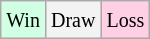<table class="wikitable">
<tr>
<td style="background-color: #d0ffe3;"><small>Win</small></td>
<td style="background-color: #f3f3f3;"><small>Draw</small></td>
<td style="background-color: #ffd0e3;"><small>Loss</small></td>
</tr>
</table>
